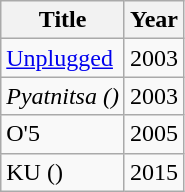<table class="wikitable">
<tr>
<th>Title</th>
<th>Year</th>
</tr>
<tr>
<td><a href='#'>Unplugged</a></td>
<td>2003</td>
</tr>
<tr>
<td><em>Pyatnitsa ()</em></td>
<td>2003</td>
</tr>
<tr>
<td>O'5</td>
<td>2005</td>
</tr>
<tr>
<td>KU ()</td>
<td>2015</td>
</tr>
</table>
